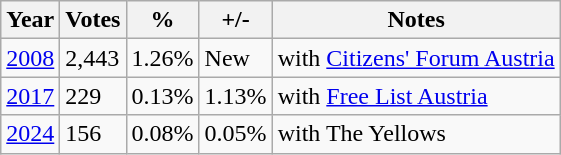<table class="wikitable">
<tr>
<th>Year</th>
<th>Votes</th>
<th>%</th>
<th>+/-</th>
<th>Notes</th>
</tr>
<tr>
<td><a href='#'>2008</a></td>
<td>2,443</td>
<td>1.26%</td>
<td>New</td>
<td>with <a href='#'>Citizens' Forum Austria</a></td>
</tr>
<tr>
<td><a href='#'>2017</a></td>
<td>229</td>
<td>0.13%</td>
<td>1.13%</td>
<td>with <a href='#'>Free List Austria</a></td>
</tr>
<tr>
<td><a href='#'>2024</a></td>
<td>156</td>
<td>0.08%</td>
<td>0.05%</td>
<td>with The Yellows</td>
</tr>
</table>
